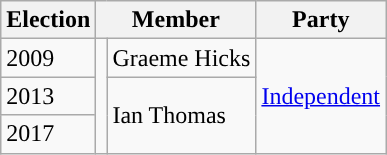<table class="wikitable">
<tr>
<th>Election</th>
<th colspan="2">Member</th>
<th>Party</th>
</tr>
<tr>
<td>2009</td>
<td rowspan="3" style="background-color: "></td>
<td rowspan="1">Graeme Hicks</td>
<td rowspan="3"><a href='#'>Independent</a></td>
</tr>
<tr>
<td>2013</td>
<td rowspan="2">Ian Thomas</td>
</tr>
<tr>
<td>2017</td>
</tr>
</table>
